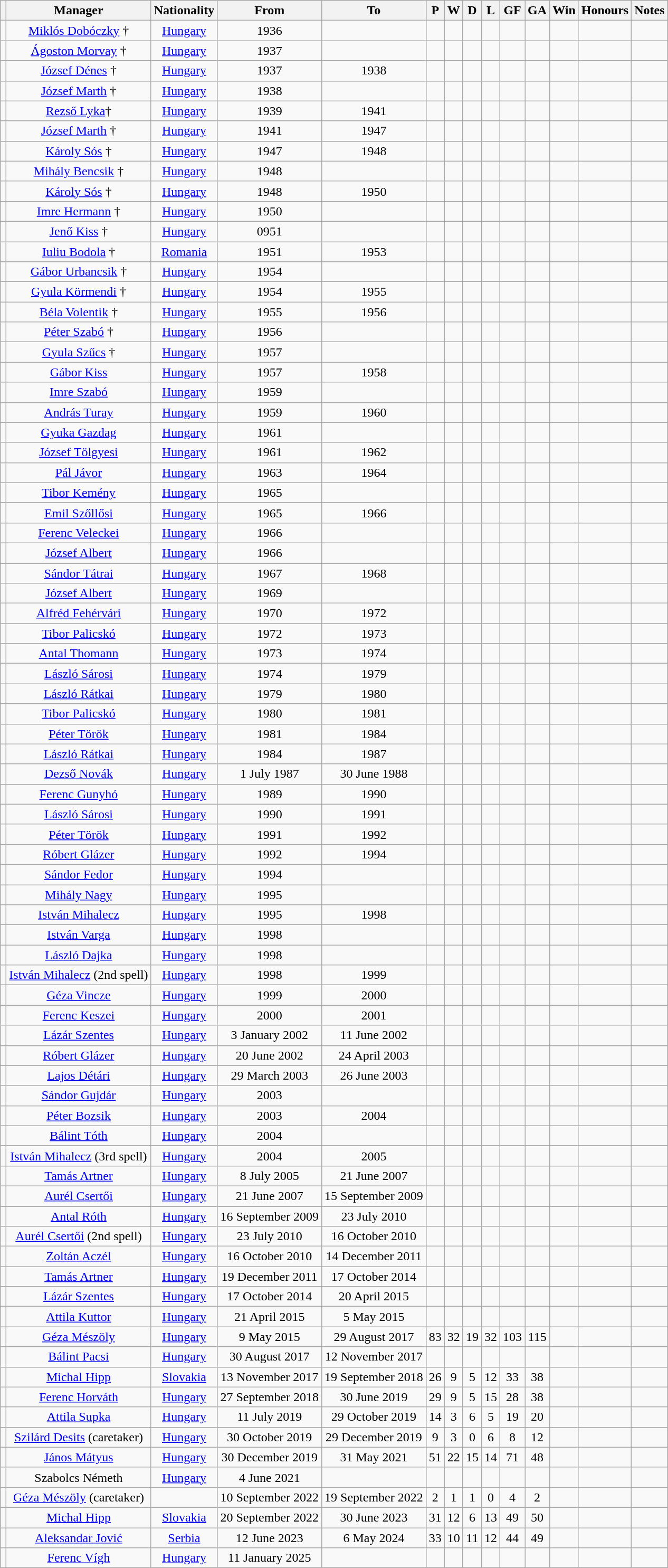<table class="wikitable plainrowheaders sortable" style="text-align:center">
<tr>
<th></th>
<th>Manager</th>
<th>Nationality</th>
<th>From</th>
<th>To</th>
<th>P</th>
<th>W</th>
<th>D</th>
<th>L</th>
<th>GF</th>
<th>GA</th>
<th>Win</th>
<th>Honours</th>
<th>Notes</th>
</tr>
<tr>
<td></td>
<td><a href='#'>Miklós Dobóczky</a> †</td>
<td> <a href='#'>Hungary</a></td>
<td>1936</td>
<td></td>
<td></td>
<td></td>
<td></td>
<td></td>
<td></td>
<td></td>
<td></td>
<td></td>
<td></td>
</tr>
<tr>
<td></td>
<td><a href='#'>Ágoston Morvay</a> †</td>
<td> <a href='#'>Hungary</a></td>
<td>1937</td>
<td></td>
<td></td>
<td></td>
<td></td>
<td></td>
<td></td>
<td></td>
<td></td>
<td></td>
<td></td>
</tr>
<tr>
<td></td>
<td><a href='#'>József Dénes</a> †</td>
<td> <a href='#'>Hungary</a></td>
<td>1937</td>
<td>1938</td>
<td></td>
<td></td>
<td></td>
<td></td>
<td></td>
<td></td>
<td></td>
<td></td>
<td></td>
</tr>
<tr>
<td></td>
<td><a href='#'>József Marth</a> †</td>
<td> <a href='#'>Hungary</a></td>
<td>1938</td>
<td></td>
<td></td>
<td></td>
<td></td>
<td></td>
<td></td>
<td></td>
<td></td>
<td></td>
<td></td>
</tr>
<tr>
<td></td>
<td><a href='#'>Rezső Lyka</a>†</td>
<td> <a href='#'>Hungary</a></td>
<td>1939</td>
<td>1941</td>
<td></td>
<td></td>
<td></td>
<td></td>
<td></td>
<td></td>
<td></td>
<td></td>
<td></td>
</tr>
<tr>
<td></td>
<td><a href='#'>József Marth</a> †</td>
<td> <a href='#'>Hungary</a></td>
<td>1941</td>
<td>1947</td>
<td></td>
<td></td>
<td></td>
<td></td>
<td></td>
<td></td>
<td></td>
<td></td>
<td></td>
</tr>
<tr>
<td></td>
<td><a href='#'>Károly Sós</a> †</td>
<td> <a href='#'>Hungary</a></td>
<td>1947</td>
<td>1948</td>
<td></td>
<td></td>
<td></td>
<td></td>
<td></td>
<td></td>
<td></td>
<td></td>
<td></td>
</tr>
<tr>
<td></td>
<td><a href='#'>Mihály Bencsik</a> †</td>
<td> <a href='#'>Hungary</a></td>
<td>1948</td>
<td></td>
<td></td>
<td></td>
<td></td>
<td></td>
<td></td>
<td></td>
<td></td>
<td></td>
<td></td>
</tr>
<tr>
<td></td>
<td><a href='#'>Károly Sós</a> †</td>
<td> <a href='#'>Hungary</a></td>
<td>1948</td>
<td>1950</td>
<td></td>
<td></td>
<td></td>
<td></td>
<td></td>
<td></td>
<td></td>
<td></td>
<td></td>
</tr>
<tr>
<td></td>
<td><a href='#'>Imre Hermann</a> †</td>
<td> <a href='#'>Hungary</a></td>
<td>1950</td>
<td></td>
<td></td>
<td></td>
<td></td>
<td></td>
<td></td>
<td></td>
<td></td>
<td></td>
<td></td>
</tr>
<tr>
<td></td>
<td><a href='#'>Jenő Kiss</a> †</td>
<td> <a href='#'>Hungary</a></td>
<td>0951</td>
<td></td>
<td></td>
<td></td>
<td></td>
<td></td>
<td></td>
<td></td>
<td></td>
<td></td>
<td></td>
</tr>
<tr>
<td></td>
<td><a href='#'>Iuliu Bodola</a> †</td>
<td> <a href='#'>Romania</a></td>
<td>1951</td>
<td>1953</td>
<td></td>
<td></td>
<td></td>
<td></td>
<td></td>
<td></td>
<td></td>
<td></td>
<td></td>
</tr>
<tr>
<td></td>
<td><a href='#'>Gábor Urbancsik</a> †</td>
<td> <a href='#'>Hungary</a></td>
<td>1954</td>
<td></td>
<td></td>
<td></td>
<td></td>
<td></td>
<td></td>
<td></td>
<td></td>
<td></td>
<td></td>
</tr>
<tr>
<td></td>
<td><a href='#'>Gyula Körmendi</a> †</td>
<td> <a href='#'>Hungary</a></td>
<td>1954</td>
<td>1955</td>
<td></td>
<td></td>
<td></td>
<td></td>
<td></td>
<td></td>
<td></td>
<td></td>
<td></td>
</tr>
<tr>
<td></td>
<td><a href='#'>Béla Volentik</a> †</td>
<td> <a href='#'>Hungary</a></td>
<td>1955</td>
<td>1956</td>
<td></td>
<td></td>
<td></td>
<td></td>
<td></td>
<td></td>
<td></td>
<td></td>
<td></td>
</tr>
<tr>
<td></td>
<td><a href='#'>Péter Szabó</a> †</td>
<td> <a href='#'>Hungary</a></td>
<td>1956</td>
<td></td>
<td></td>
<td></td>
<td></td>
<td></td>
<td></td>
<td></td>
<td></td>
<td></td>
<td></td>
</tr>
<tr>
<td></td>
<td><a href='#'>Gyula Szűcs</a> †</td>
<td> <a href='#'>Hungary</a></td>
<td>1957</td>
<td></td>
<td></td>
<td></td>
<td></td>
<td></td>
<td></td>
<td></td>
<td></td>
<td></td>
<td></td>
</tr>
<tr>
<td></td>
<td><a href='#'>Gábor Kiss</a></td>
<td> <a href='#'>Hungary</a></td>
<td>1957</td>
<td>1958</td>
<td></td>
<td></td>
<td></td>
<td></td>
<td></td>
<td></td>
<td></td>
<td></td>
<td></td>
</tr>
<tr>
<td></td>
<td><a href='#'>Imre Szabó</a></td>
<td> <a href='#'>Hungary</a></td>
<td>1959</td>
<td></td>
<td></td>
<td></td>
<td></td>
<td></td>
<td></td>
<td></td>
<td></td>
<td></td>
<td></td>
</tr>
<tr>
<td></td>
<td><a href='#'>András Turay</a></td>
<td> <a href='#'>Hungary</a></td>
<td>1959</td>
<td>1960</td>
<td></td>
<td></td>
<td></td>
<td></td>
<td></td>
<td></td>
<td></td>
<td></td>
<td></td>
</tr>
<tr>
<td></td>
<td><a href='#'>Gyuka Gazdag</a></td>
<td> <a href='#'>Hungary</a></td>
<td>1961</td>
<td></td>
<td></td>
<td></td>
<td></td>
<td></td>
<td></td>
<td></td>
<td></td>
<td></td>
<td></td>
</tr>
<tr>
<td></td>
<td><a href='#'>József Tölgyesi</a></td>
<td> <a href='#'>Hungary</a></td>
<td>1961</td>
<td>1962</td>
<td></td>
<td></td>
<td></td>
<td></td>
<td></td>
<td></td>
<td></td>
<td></td>
<td></td>
</tr>
<tr>
<td></td>
<td><a href='#'>Pál Jávor</a></td>
<td> <a href='#'>Hungary</a></td>
<td>1963</td>
<td>1964</td>
<td></td>
<td></td>
<td></td>
<td></td>
<td></td>
<td></td>
<td></td>
<td></td>
<td></td>
</tr>
<tr>
<td></td>
<td><a href='#'>Tibor Kemény</a></td>
<td> <a href='#'>Hungary</a></td>
<td>1965</td>
<td></td>
<td></td>
<td></td>
<td></td>
<td></td>
<td></td>
<td></td>
<td></td>
<td></td>
<td></td>
</tr>
<tr>
<td></td>
<td><a href='#'>Emil Szőllősi</a></td>
<td> <a href='#'>Hungary</a></td>
<td>1965</td>
<td>1966</td>
<td></td>
<td></td>
<td></td>
<td></td>
<td></td>
<td></td>
<td></td>
<td></td>
<td></td>
</tr>
<tr>
<td></td>
<td><a href='#'>Ferenc Veleckei</a></td>
<td> <a href='#'>Hungary</a></td>
<td>1966</td>
<td></td>
<td></td>
<td></td>
<td></td>
<td></td>
<td></td>
<td></td>
<td></td>
<td></td>
<td></td>
</tr>
<tr>
<td></td>
<td><a href='#'>József Albert</a></td>
<td> <a href='#'>Hungary</a></td>
<td>1966</td>
<td></td>
<td></td>
<td></td>
<td></td>
<td></td>
<td></td>
<td></td>
<td></td>
<td></td>
<td></td>
</tr>
<tr>
<td></td>
<td><a href='#'>Sándor Tátrai</a></td>
<td> <a href='#'>Hungary</a></td>
<td>1967</td>
<td>1968</td>
<td></td>
<td></td>
<td></td>
<td></td>
<td></td>
<td></td>
<td></td>
<td></td>
<td></td>
</tr>
<tr>
<td></td>
<td><a href='#'>József Albert</a></td>
<td> <a href='#'>Hungary</a></td>
<td>1969</td>
<td></td>
<td></td>
<td></td>
<td></td>
<td></td>
<td></td>
<td></td>
<td></td>
<td></td>
<td></td>
</tr>
<tr>
<td></td>
<td><a href='#'>Alfréd Fehérvári</a></td>
<td> <a href='#'>Hungary</a></td>
<td>1970</td>
<td>1972</td>
<td></td>
<td></td>
<td></td>
<td></td>
<td></td>
<td></td>
<td></td>
<td></td>
<td></td>
</tr>
<tr>
<td></td>
<td><a href='#'>Tibor Palicskó</a></td>
<td> <a href='#'>Hungary</a></td>
<td>1972</td>
<td>1973</td>
<td></td>
<td></td>
<td></td>
<td></td>
<td></td>
<td></td>
<td></td>
<td></td>
<td></td>
</tr>
<tr>
<td></td>
<td><a href='#'>Antal Thomann</a></td>
<td> <a href='#'>Hungary</a></td>
<td>1973</td>
<td>1974</td>
<td></td>
<td></td>
<td></td>
<td></td>
<td></td>
<td></td>
<td></td>
<td></td>
<td></td>
</tr>
<tr>
<td></td>
<td><a href='#'>László Sárosi</a></td>
<td> <a href='#'>Hungary</a></td>
<td>1974</td>
<td>1979</td>
<td></td>
<td></td>
<td></td>
<td></td>
<td></td>
<td></td>
<td></td>
<td></td>
<td></td>
</tr>
<tr>
<td></td>
<td><a href='#'>László Rátkai</a></td>
<td> <a href='#'>Hungary</a></td>
<td>1979</td>
<td>1980</td>
<td></td>
<td></td>
<td></td>
<td></td>
<td></td>
<td></td>
<td></td>
<td></td>
<td></td>
</tr>
<tr>
<td></td>
<td><a href='#'>Tibor Palicskó</a></td>
<td> <a href='#'>Hungary</a></td>
<td>1980</td>
<td>1981</td>
<td></td>
<td></td>
<td></td>
<td></td>
<td></td>
<td></td>
<td></td>
<td></td>
<td></td>
</tr>
<tr>
<td></td>
<td><a href='#'>Péter Török</a></td>
<td> <a href='#'>Hungary</a></td>
<td>1981</td>
<td>1984</td>
<td></td>
<td></td>
<td></td>
<td></td>
<td></td>
<td></td>
<td></td>
<td></td>
<td></td>
</tr>
<tr>
<td></td>
<td><a href='#'>László Rátkai</a></td>
<td> <a href='#'>Hungary</a></td>
<td>1984</td>
<td>1987</td>
<td></td>
<td></td>
<td></td>
<td></td>
<td></td>
<td></td>
<td></td>
<td></td>
<td></td>
</tr>
<tr>
<td></td>
<td><a href='#'>Dezső Novák</a></td>
<td> <a href='#'>Hungary</a></td>
<td>1 July 1987</td>
<td>30 June 1988</td>
<td></td>
<td></td>
<td></td>
<td></td>
<td></td>
<td></td>
<td></td>
<td></td>
<td></td>
</tr>
<tr>
<td></td>
<td><a href='#'>Ferenc Gunyhó</a></td>
<td> <a href='#'>Hungary</a></td>
<td>1989</td>
<td>1990</td>
<td></td>
<td></td>
<td></td>
<td></td>
<td></td>
<td></td>
<td></td>
<td></td>
<td></td>
</tr>
<tr>
<td></td>
<td><a href='#'>László Sárosi</a></td>
<td> <a href='#'>Hungary</a></td>
<td>1990</td>
<td>1991</td>
<td></td>
<td></td>
<td></td>
<td></td>
<td></td>
<td></td>
<td></td>
<td></td>
<td></td>
</tr>
<tr>
<td></td>
<td><a href='#'>Péter Török</a></td>
<td> <a href='#'>Hungary</a></td>
<td>1991</td>
<td>1992</td>
<td></td>
<td></td>
<td></td>
<td></td>
<td></td>
<td></td>
<td></td>
<td></td>
<td></td>
</tr>
<tr>
<td></td>
<td><a href='#'>Róbert Glázer</a></td>
<td> <a href='#'>Hungary</a></td>
<td>1992</td>
<td>1994</td>
<td></td>
<td></td>
<td></td>
<td></td>
<td></td>
<td></td>
<td></td>
<td></td>
<td></td>
</tr>
<tr>
<td></td>
<td><a href='#'>Sándor Fedor</a></td>
<td> <a href='#'>Hungary</a></td>
<td>1994</td>
<td></td>
<td></td>
<td></td>
<td></td>
<td></td>
<td></td>
<td></td>
<td></td>
<td></td>
<td></td>
</tr>
<tr>
<td></td>
<td><a href='#'>Mihály Nagy</a></td>
<td> <a href='#'>Hungary</a></td>
<td>1995</td>
<td></td>
<td></td>
<td></td>
<td></td>
<td></td>
<td></td>
<td></td>
<td></td>
<td></td>
<td></td>
</tr>
<tr>
<td></td>
<td><a href='#'>István Mihalecz</a></td>
<td> <a href='#'>Hungary</a></td>
<td>1995</td>
<td>1998</td>
<td></td>
<td></td>
<td></td>
<td></td>
<td></td>
<td></td>
<td></td>
<td></td>
<td></td>
</tr>
<tr>
<td></td>
<td><a href='#'>István Varga</a></td>
<td> <a href='#'>Hungary</a></td>
<td>1998</td>
<td></td>
<td></td>
<td></td>
<td></td>
<td></td>
<td></td>
<td></td>
<td></td>
<td></td>
<td></td>
</tr>
<tr>
<td></td>
<td><a href='#'>László Dajka</a></td>
<td> <a href='#'>Hungary</a></td>
<td>1998</td>
<td></td>
<td></td>
<td></td>
<td></td>
<td></td>
<td></td>
<td></td>
<td></td>
<td></td>
<td></td>
</tr>
<tr>
<td></td>
<td><a href='#'>István Mihalecz</a> (2nd spell)</td>
<td> <a href='#'>Hungary</a></td>
<td>1998</td>
<td>1999</td>
<td></td>
<td></td>
<td></td>
<td></td>
<td></td>
<td></td>
<td></td>
<td></td>
<td></td>
</tr>
<tr>
<td></td>
<td><a href='#'>Géza Vincze</a></td>
<td> <a href='#'>Hungary</a></td>
<td>1999</td>
<td>2000</td>
<td></td>
<td></td>
<td></td>
<td></td>
<td></td>
<td></td>
<td></td>
<td></td>
<td></td>
</tr>
<tr>
<td></td>
<td><a href='#'>Ferenc Keszei</a></td>
<td> <a href='#'>Hungary</a></td>
<td>2000</td>
<td>2001</td>
<td></td>
<td></td>
<td></td>
<td></td>
<td></td>
<td></td>
<td></td>
<td></td>
<td></td>
</tr>
<tr>
<td></td>
<td><a href='#'>Lázár Szentes</a></td>
<td> <a href='#'>Hungary</a></td>
<td>3 January 2002</td>
<td>11 June 2002</td>
<td></td>
<td></td>
<td></td>
<td></td>
<td></td>
<td></td>
<td></td>
<td></td>
<td></td>
</tr>
<tr>
<td></td>
<td><a href='#'>Róbert Glázer</a></td>
<td> <a href='#'>Hungary</a></td>
<td>20 June 2002</td>
<td>24 April 2003</td>
<td></td>
<td></td>
<td></td>
<td></td>
<td></td>
<td></td>
<td></td>
<td></td>
<td></td>
</tr>
<tr>
<td></td>
<td><a href='#'>Lajos Détári</a></td>
<td> <a href='#'>Hungary</a></td>
<td>29 March 2003</td>
<td>26 June 2003</td>
<td></td>
<td></td>
<td></td>
<td></td>
<td></td>
<td></td>
<td></td>
<td></td>
<td></td>
</tr>
<tr>
<td></td>
<td><a href='#'>Sándor Gujdár</a></td>
<td> <a href='#'>Hungary</a></td>
<td>2003</td>
<td></td>
<td></td>
<td></td>
<td></td>
<td></td>
<td></td>
<td></td>
<td></td>
<td></td>
<td></td>
</tr>
<tr>
<td></td>
<td><a href='#'>Péter Bozsik</a></td>
<td> <a href='#'>Hungary</a></td>
<td>2003</td>
<td>2004</td>
<td></td>
<td></td>
<td></td>
<td></td>
<td></td>
<td></td>
<td></td>
<td></td>
<td></td>
</tr>
<tr>
<td></td>
<td><a href='#'>Bálint Tóth</a></td>
<td> <a href='#'>Hungary</a></td>
<td>2004</td>
<td></td>
<td></td>
<td></td>
<td></td>
<td></td>
<td></td>
<td></td>
<td></td>
<td></td>
<td></td>
</tr>
<tr>
<td></td>
<td><a href='#'>István Mihalecz</a> (3rd spell)</td>
<td> <a href='#'>Hungary</a></td>
<td>2004</td>
<td>2005</td>
<td></td>
<td></td>
<td></td>
<td></td>
<td></td>
<td></td>
<td></td>
<td></td>
<td></td>
</tr>
<tr>
<td></td>
<td><a href='#'>Tamás Artner</a></td>
<td> <a href='#'>Hungary</a></td>
<td>8 July 2005</td>
<td>21 June 2007</td>
<td></td>
<td></td>
<td></td>
<td></td>
<td></td>
<td></td>
<td></td>
<td></td>
<td></td>
</tr>
<tr>
<td></td>
<td><a href='#'>Aurél Csertői</a></td>
<td> <a href='#'>Hungary</a></td>
<td>21 June 2007</td>
<td>15 September 2009</td>
<td></td>
<td></td>
<td></td>
<td></td>
<td></td>
<td></td>
<td></td>
<td></td>
<td></td>
</tr>
<tr>
<td></td>
<td><a href='#'>Antal Róth</a></td>
<td> <a href='#'>Hungary</a></td>
<td>16 September 2009</td>
<td>23 July 2010</td>
<td></td>
<td></td>
<td></td>
<td></td>
<td></td>
<td></td>
<td></td>
<td></td>
<td></td>
</tr>
<tr>
<td></td>
<td><a href='#'>Aurél Csertői</a> (2nd spell)</td>
<td> <a href='#'>Hungary</a></td>
<td>23 July 2010</td>
<td>16 October 2010</td>
<td></td>
<td></td>
<td></td>
<td></td>
<td></td>
<td></td>
<td></td>
<td></td>
<td></td>
</tr>
<tr>
<td></td>
<td><a href='#'>Zoltán Aczél</a></td>
<td> <a href='#'>Hungary</a></td>
<td>16 October 2010</td>
<td>14 December 2011</td>
<td></td>
<td></td>
<td></td>
<td></td>
<td></td>
<td></td>
<td></td>
<td></td>
<td></td>
</tr>
<tr>
<td></td>
<td><a href='#'>Tamás Artner</a></td>
<td> <a href='#'>Hungary</a></td>
<td>19 December 2011</td>
<td>17 October 2014</td>
<td></td>
<td></td>
<td></td>
<td></td>
<td></td>
<td></td>
<td></td>
<td></td>
<td></td>
</tr>
<tr>
<td></td>
<td><a href='#'>Lázár Szentes</a></td>
<td> <a href='#'>Hungary</a></td>
<td>17 October 2014</td>
<td>20 April 2015</td>
<td></td>
<td></td>
<td></td>
<td></td>
<td></td>
<td></td>
<td></td>
<td></td>
<td></td>
</tr>
<tr>
<td></td>
<td><a href='#'>Attila Kuttor</a></td>
<td> <a href='#'>Hungary</a></td>
<td>21 April 2015</td>
<td>5 May 2015</td>
<td></td>
<td></td>
<td></td>
<td></td>
<td></td>
<td></td>
<td></td>
<td></td>
<td></td>
</tr>
<tr>
<td></td>
<td><a href='#'>Géza Mészöly</a></td>
<td> <a href='#'>Hungary</a></td>
<td>9 May 2015</td>
<td>29 August 2017</td>
<td>83</td>
<td>32</td>
<td>19</td>
<td>32</td>
<td>103</td>
<td>115</td>
<td></td>
<td></td>
<td></td>
</tr>
<tr>
<td></td>
<td><a href='#'>Bálint Pacsi</a></td>
<td> <a href='#'>Hungary</a></td>
<td>30 August 2017</td>
<td>12 November 2017</td>
<td></td>
<td></td>
<td></td>
<td></td>
<td></td>
<td></td>
<td></td>
<td></td>
<td></td>
</tr>
<tr>
<td></td>
<td><a href='#'>Michal Hipp</a></td>
<td> <a href='#'>Slovakia</a></td>
<td>13 November 2017</td>
<td>19 September 2018</td>
<td>26</td>
<td>9</td>
<td>5</td>
<td>12</td>
<td>33</td>
<td>38</td>
<td></td>
<td></td>
<td></td>
</tr>
<tr>
<td></td>
<td><a href='#'>Ferenc Horváth</a></td>
<td> <a href='#'>Hungary</a></td>
<td>27 September 2018</td>
<td>30 June 2019</td>
<td>29</td>
<td>9</td>
<td>5</td>
<td>15</td>
<td>28</td>
<td>38</td>
<td></td>
<td></td>
<td></td>
</tr>
<tr>
<td></td>
<td><a href='#'>Attila Supka</a></td>
<td> <a href='#'>Hungary</a></td>
<td>11 July 2019</td>
<td>29 October 2019</td>
<td>14</td>
<td>3</td>
<td>6</td>
<td>5</td>
<td>19</td>
<td>20</td>
<td></td>
<td></td>
<td></td>
</tr>
<tr>
<td></td>
<td><a href='#'>Szilárd Desits</a> (caretaker)</td>
<td> <a href='#'>Hungary</a></td>
<td>30 October 2019</td>
<td>29 December 2019</td>
<td>9</td>
<td>3</td>
<td>0</td>
<td>6</td>
<td>8</td>
<td>12</td>
<td></td>
<td></td>
<td></td>
</tr>
<tr>
<td></td>
<td><a href='#'>János Mátyus</a></td>
<td> <a href='#'>Hungary</a></td>
<td>30 December 2019</td>
<td>31 May 2021</td>
<td>51</td>
<td>22</td>
<td>15</td>
<td>14</td>
<td>71</td>
<td>48</td>
<td></td>
<td></td>
<td></td>
</tr>
<tr>
<td></td>
<td>Szabolcs Németh</td>
<td> <a href='#'>Hungary</a></td>
<td>4 June 2021</td>
<td></td>
<td></td>
<td></td>
<td></td>
<td></td>
<td></td>
<td></td>
<td></td>
<td></td>
<td></td>
</tr>
<tr>
<td></td>
<td><a href='#'>Géza Mészöly</a> (caretaker)</td>
<td></td>
<td>10 September 2022</td>
<td>19 September 2022</td>
<td>2</td>
<td>1</td>
<td>1</td>
<td>0</td>
<td>4</td>
<td>2</td>
<td></td>
<td></td>
<td></td>
</tr>
<tr>
<td></td>
<td><a href='#'>Michal Hipp</a></td>
<td> <a href='#'>Slovakia</a></td>
<td>20 September 2022</td>
<td>30 June 2023</td>
<td>31</td>
<td>12</td>
<td>6</td>
<td>13</td>
<td>49</td>
<td>50</td>
<td></td>
<td></td>
<td></td>
</tr>
<tr>
<td></td>
<td><a href='#'>Aleksandar Jović</a></td>
<td> <a href='#'>Serbia</a></td>
<td>12 June 2023</td>
<td>6 May 2024</td>
<td>33</td>
<td>10</td>
<td>11</td>
<td>12</td>
<td>44</td>
<td>49</td>
<td></td>
<td></td>
<td></td>
</tr>
<tr>
<td></td>
<td><a href='#'>Ferenc Vígh</a></td>
<td> <a href='#'>Hungary</a></td>
<td>11 January 2025</td>
<td></td>
<td></td>
<td></td>
<td></td>
<td></td>
<td></td>
<td></td>
<td></td>
<td></td>
<td></td>
</tr>
</table>
